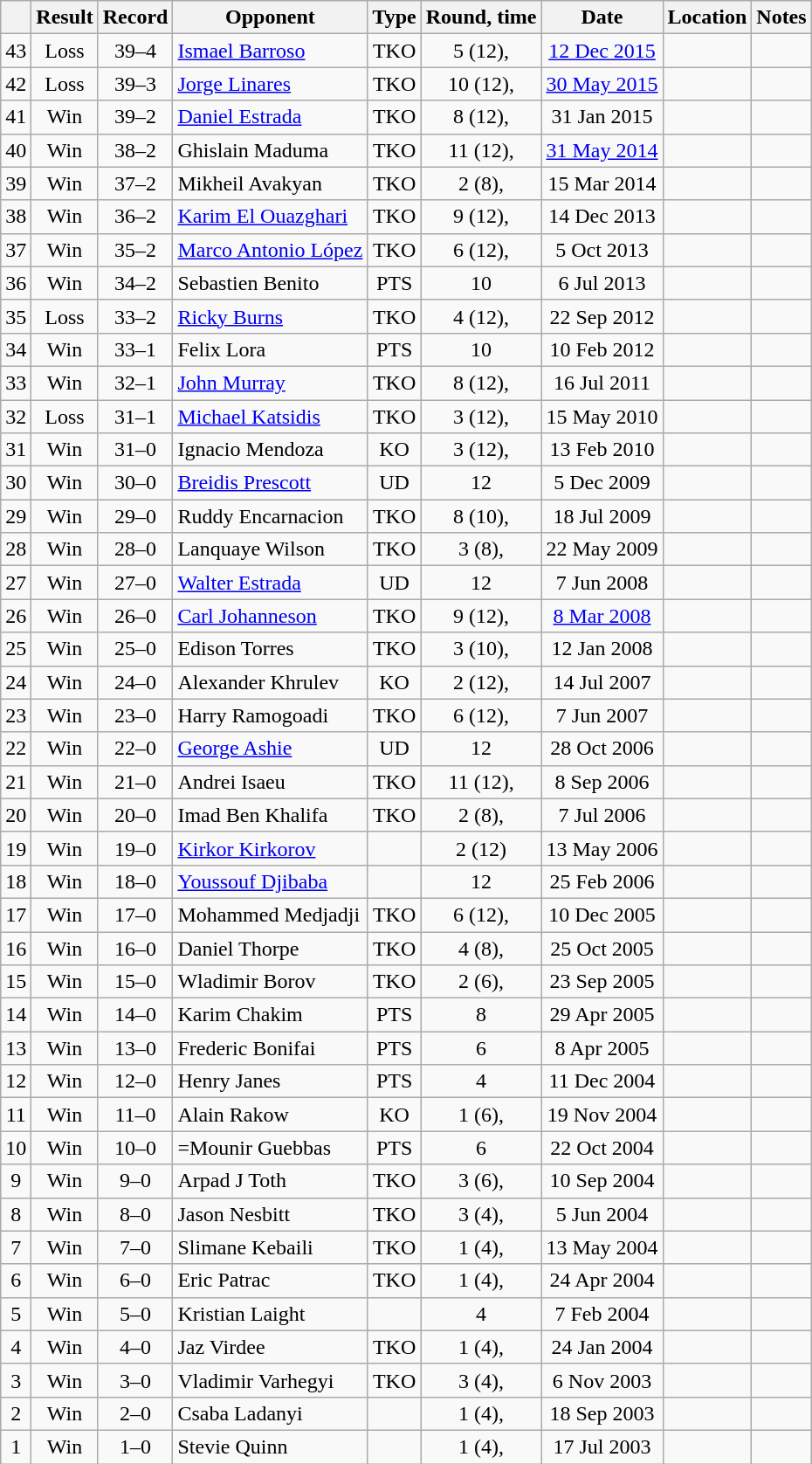<table class="wikitable" style="text-align:center">
<tr>
<th></th>
<th>Result</th>
<th>Record</th>
<th>Opponent</th>
<th>Type</th>
<th>Round, time</th>
<th>Date</th>
<th>Location</th>
<th>Notes</th>
</tr>
<tr>
<td>43</td>
<td>Loss</td>
<td>39–4</td>
<td style="text-align:left;"><a href='#'>Ismael Barroso</a></td>
<td>TKO</td>
<td>5 (12), </td>
<td><a href='#'>12 Dec 2015</a></td>
<td style="text-align:left;"></td>
<td style="text-align:left;"></td>
</tr>
<tr>
<td>42</td>
<td>Loss</td>
<td>39–3</td>
<td style="text-align:left;"><a href='#'>Jorge Linares</a></td>
<td>TKO</td>
<td>10 (12), </td>
<td><a href='#'>30 May 2015</a></td>
<td style="text-align:left;"></td>
<td style="text-align:left;"></td>
</tr>
<tr>
<td>41</td>
<td>Win</td>
<td>39–2</td>
<td style="text-align:left;"><a href='#'>Daniel Estrada</a></td>
<td>TKO</td>
<td>8 (12), </td>
<td>31 Jan 2015</td>
<td style="text-align:left;"></td>
<td style="text-align:left;"></td>
</tr>
<tr>
<td>40</td>
<td>Win</td>
<td>38–2</td>
<td style="text-align:left;">Ghislain Maduma</td>
<td>TKO</td>
<td>11 (12), </td>
<td><a href='#'>31 May 2014</a></td>
<td style="text-align:left;"></td>
<td></td>
</tr>
<tr>
<td>39</td>
<td>Win</td>
<td>37–2</td>
<td style="text-align:left;">Mikheil Avakyan</td>
<td>TKO</td>
<td>2 (8), </td>
<td>15 Mar 2014</td>
<td style="text-align:left;"></td>
<td></td>
</tr>
<tr>
<td>38</td>
<td>Win</td>
<td>36–2</td>
<td style="text-align:left;"><a href='#'>Karim El Ouazghari</a></td>
<td>TKO</td>
<td>9 (12), </td>
<td>14 Dec 2013</td>
<td style="text-align:left;"></td>
<td style="text-align:left;"></td>
</tr>
<tr>
<td>37</td>
<td>Win</td>
<td>35–2</td>
<td style="text-align:left;"><a href='#'>Marco Antonio López</a></td>
<td>TKO</td>
<td>6 (12), </td>
<td>5 Oct 2013</td>
<td style="text-align:left;"></td>
<td style="text-align:left;"></td>
</tr>
<tr>
<td>36</td>
<td>Win</td>
<td>34–2</td>
<td style="text-align:left;">Sebastien Benito</td>
<td>PTS</td>
<td>10</td>
<td>6 Jul 2013</td>
<td style="text-align:left;"></td>
<td></td>
</tr>
<tr>
<td>35</td>
<td>Loss</td>
<td>33–2</td>
<td style="text-align:left;"><a href='#'>Ricky Burns</a></td>
<td>TKO</td>
<td>4 (12), </td>
<td>22 Sep 2012</td>
<td style="text-align:left;"></td>
<td style="text-align:left;"></td>
</tr>
<tr>
<td>34</td>
<td>Win</td>
<td>33–1</td>
<td style="text-align:left;">Felix Lora</td>
<td>PTS</td>
<td>10</td>
<td>10 Feb 2012</td>
<td style="text-align:left;"></td>
<td></td>
</tr>
<tr>
<td>33</td>
<td>Win</td>
<td>32–1</td>
<td style="text-align:left;"><a href='#'>John Murray</a></td>
<td>TKO</td>
<td>8 (12), </td>
<td>16 Jul 2011</td>
<td style="text-align:left;"></td>
<td style="text-align:left;"></td>
</tr>
<tr>
<td>32</td>
<td>Loss</td>
<td>31–1</td>
<td style="text-align:left;"><a href='#'>Michael Katsidis</a></td>
<td>TKO</td>
<td>3 (12), </td>
<td>15 May 2010</td>
<td style="text-align:left;"></td>
<td style="text-align:left;"></td>
</tr>
<tr>
<td>31</td>
<td>Win</td>
<td>31–0</td>
<td style="text-align:left;">Ignacio Mendoza</td>
<td>KO</td>
<td>3 (12), </td>
<td>13 Feb 2010</td>
<td style="text-align:left;"></td>
<td style="text-align:left;"></td>
</tr>
<tr>
<td>30</td>
<td>Win</td>
<td>30–0</td>
<td style="text-align:left;"><a href='#'>Breidis Prescott</a></td>
<td>UD</td>
<td>12</td>
<td>5 Dec 2009</td>
<td style="text-align:left;"></td>
<td style="text-align:left;"></td>
</tr>
<tr>
<td>29</td>
<td>Win</td>
<td>29–0</td>
<td style="text-align:left;">Ruddy Encarnacion</td>
<td>TKO</td>
<td>8 (10), </td>
<td>18 Jul 2009</td>
<td style="text-align:left;"></td>
<td></td>
</tr>
<tr>
<td>28</td>
<td>Win</td>
<td>28–0</td>
<td style="text-align:left;">Lanquaye Wilson</td>
<td>TKO</td>
<td>3 (8), </td>
<td>22 May 2009</td>
<td style="text-align:left;"></td>
<td></td>
</tr>
<tr>
<td>27</td>
<td>Win</td>
<td>27–0</td>
<td style="text-align:left;"><a href='#'>Walter Estrada</a></td>
<td>UD</td>
<td>12</td>
<td>7 Jun 2008</td>
<td style="text-align:left;"></td>
<td style="text-align:left;"></td>
</tr>
<tr>
<td>26</td>
<td>Win</td>
<td>26–0</td>
<td style="text-align:left;"><a href='#'>Carl Johanneson</a></td>
<td>TKO</td>
<td>9 (12), </td>
<td><a href='#'>8 Mar 2008</a></td>
<td style="text-align:left;"></td>
<td style="text-align:left;"></td>
</tr>
<tr>
<td>25</td>
<td>Win</td>
<td>25–0</td>
<td style="text-align:left;">Edison Torres</td>
<td>TKO</td>
<td>3 (10), </td>
<td>12 Jan 2008</td>
<td style="text-align:left;"></td>
<td></td>
</tr>
<tr>
<td>24</td>
<td>Win</td>
<td>24–0</td>
<td style="text-align:left;">Alexander Khrulev</td>
<td>KO</td>
<td>2 (12), </td>
<td>14 Jul 2007</td>
<td style="text-align:left;"></td>
<td style="text-align:left;"></td>
</tr>
<tr>
<td>23</td>
<td>Win</td>
<td>23–0</td>
<td style="text-align:left;">Harry Ramogoadi</td>
<td>TKO</td>
<td>6 (12), </td>
<td>7 Jun 2007</td>
<td style="text-align:left;"></td>
<td style="text-align:left;"></td>
</tr>
<tr>
<td>22</td>
<td>Win</td>
<td>22–0</td>
<td style="text-align:left;"><a href='#'>George Ashie</a></td>
<td>UD</td>
<td>12</td>
<td>28 Oct 2006</td>
<td style="text-align:left;"></td>
<td style="text-align:left;"></td>
</tr>
<tr>
<td>21</td>
<td>Win</td>
<td>21–0</td>
<td style="text-align:left;">Andrei Isaeu</td>
<td>TKO</td>
<td>11 (12), </td>
<td>8 Sep 2006</td>
<td style="text-align:left;"></td>
<td style="text-align:left;"></td>
</tr>
<tr>
<td>20</td>
<td>Win</td>
<td>20–0</td>
<td style="text-align:left;">Imad Ben Khalifa</td>
<td>TKO</td>
<td>2 (8), </td>
<td>7 Jul 2006</td>
<td style="text-align:left;"></td>
<td></td>
</tr>
<tr>
<td>19</td>
<td>Win</td>
<td>19–0</td>
<td style="text-align:left;"><a href='#'>Kirkor Kirkorov</a></td>
<td></td>
<td>2 (12)</td>
<td>13 May 2006</td>
<td style="text-align:left;"></td>
<td style="text-align:left;"></td>
</tr>
<tr>
<td>18</td>
<td>Win</td>
<td>18–0</td>
<td style="text-align:left;"><a href='#'>Youssouf Djibaba</a></td>
<td></td>
<td>12</td>
<td>25 Feb 2006</td>
<td style="text-align:left;"></td>
<td style="text-align:left;"></td>
</tr>
<tr>
<td>17</td>
<td>Win</td>
<td>17–0</td>
<td style="text-align:left;">Mohammed Medjadji</td>
<td>TKO</td>
<td>6 (12), </td>
<td>10 Dec 2005</td>
<td style="text-align:left;"></td>
<td style="text-align:left;"></td>
</tr>
<tr>
<td>16</td>
<td>Win</td>
<td>16–0</td>
<td style="text-align:left;">Daniel Thorpe</td>
<td>TKO</td>
<td>4 (8), </td>
<td>25 Oct 2005</td>
<td style="text-align:left;"></td>
<td></td>
</tr>
<tr>
<td>15</td>
<td>Win</td>
<td>15–0</td>
<td style="text-align:left;">Wladimir Borov</td>
<td>TKO</td>
<td>2 (6), </td>
<td>23 Sep 2005</td>
<td style="text-align:left;"></td>
<td></td>
</tr>
<tr>
<td>14</td>
<td>Win</td>
<td>14–0</td>
<td style="text-align:left;">Karim Chakim</td>
<td>PTS</td>
<td>8</td>
<td>29 Apr 2005</td>
<td style="text-align:left;"></td>
<td></td>
</tr>
<tr>
<td>13</td>
<td>Win</td>
<td>13–0</td>
<td style="text-align:left;">Frederic Bonifai</td>
<td>PTS</td>
<td>6</td>
<td>8 Apr 2005</td>
<td style="text-align:left;"></td>
<td></td>
</tr>
<tr>
<td>12</td>
<td>Win</td>
<td>12–0</td>
<td style="text-align:left;">Henry Janes</td>
<td>PTS</td>
<td>4</td>
<td>11 Dec 2004</td>
<td style="text-align:left;"></td>
<td></td>
</tr>
<tr>
<td>11</td>
<td>Win</td>
<td>11–0</td>
<td style="text-align:left;">Alain Rakow</td>
<td>KO</td>
<td>1 (6), </td>
<td>19 Nov 2004</td>
<td style="text-align:left;"></td>
<td></td>
</tr>
<tr>
<td>10</td>
<td>Win</td>
<td>10–0</td>
<td style="text-align:left;">=Mounir Guebbas</td>
<td>PTS</td>
<td>6</td>
<td>22 Oct 2004</td>
<td style="text-align:left;"></td>
<td></td>
</tr>
<tr>
<td>9</td>
<td>Win</td>
<td>9–0</td>
<td style="text-align:left;">Arpad J Toth</td>
<td>TKO</td>
<td>3 (6), </td>
<td>10 Sep 2004</td>
<td style="text-align:left;"></td>
<td></td>
</tr>
<tr>
<td>8</td>
<td>Win</td>
<td>8–0</td>
<td style="text-align:left;">Jason Nesbitt</td>
<td>TKO</td>
<td>3 (4), </td>
<td>5 Jun 2004</td>
<td style="text-align:left;"></td>
<td></td>
</tr>
<tr>
<td>7</td>
<td>Win</td>
<td>7–0</td>
<td style="text-align:left;">Slimane Kebaili</td>
<td>TKO</td>
<td>1 (4), </td>
<td>13 May 2004</td>
<td style="text-align:left;"></td>
<td></td>
</tr>
<tr>
<td>6</td>
<td>Win</td>
<td>6–0</td>
<td style="text-align:left;">Eric Patrac</td>
<td>TKO</td>
<td>1 (4), </td>
<td>24 Apr 2004</td>
<td style="text-align:left;"></td>
<td></td>
</tr>
<tr>
<td>5</td>
<td>Win</td>
<td>5–0</td>
<td style="text-align:left;">Kristian Laight</td>
<td></td>
<td>4</td>
<td>7 Feb 2004</td>
<td style="text-align:left;"></td>
<td></td>
</tr>
<tr>
<td>4</td>
<td>Win</td>
<td>4–0</td>
<td style="text-align:left;">Jaz Virdee</td>
<td>TKO</td>
<td>1 (4), </td>
<td>24 Jan 2004</td>
<td style="text-align:left;"></td>
<td></td>
</tr>
<tr>
<td>3</td>
<td>Win</td>
<td>3–0</td>
<td style="text-align:left;">Vladimir Varhegyi</td>
<td>TKO</td>
<td>3 (4), </td>
<td>6 Nov 2003</td>
<td style="text-align:left;"></td>
<td></td>
</tr>
<tr>
<td>2</td>
<td>Win</td>
<td>2–0</td>
<td style="text-align:left;">Csaba Ladanyi</td>
<td></td>
<td>1 (4), </td>
<td>18 Sep 2003</td>
<td style="text-align:left;"></td>
<td></td>
</tr>
<tr>
<td>1</td>
<td>Win</td>
<td>1–0</td>
<td style="text-align:left;">Stevie Quinn</td>
<td></td>
<td>1 (4), </td>
<td>17 Jul 2003</td>
<td style="text-align:left;"></td>
<td></td>
</tr>
</table>
